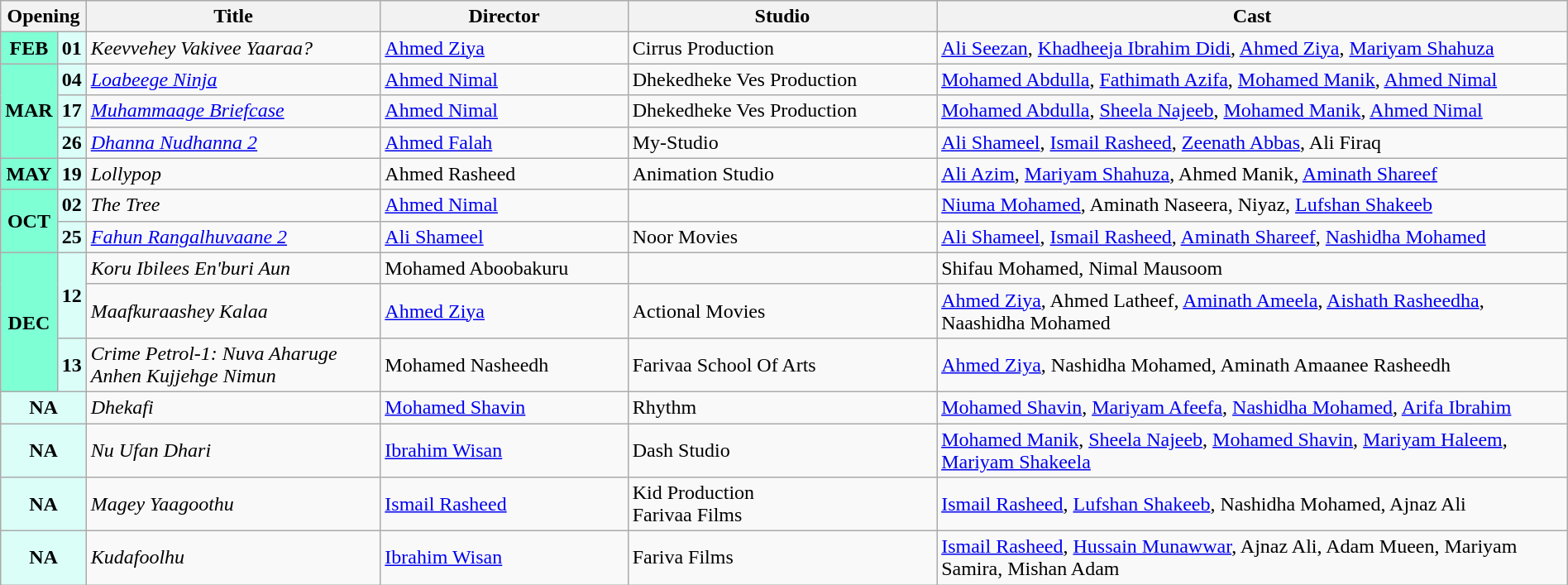<table class="wikitable plainrowheaders" width="100%">
<tr>
<th scope="col" colspan="2" width=4%>Opening</th>
<th scope="col" width=19%>Title</th>
<th scope="col" width=16%>Director</th>
<th scope="col" width=20%>Studio</th>
<th scope="col" width=41%>Cast</th>
</tr>
<tr>
<td style="text-align:center; background:#7FFFD4; textcolor:#000;"><strong>FEB</strong></td>
<td style="text-align:center; background:#dbfff8;"><strong>01</strong></td>
<td><em>Keevvehey Vakivee Yaaraa?</em></td>
<td><a href='#'>Ahmed Ziya</a></td>
<td>Cirrus Production</td>
<td><a href='#'>Ali Seezan</a>, <a href='#'>Khadheeja Ibrahim Didi</a>, <a href='#'>Ahmed Ziya</a>, <a href='#'>Mariyam Shahuza</a></td>
</tr>
<tr>
<td style="text-align:center; background:#7FFFD4; textcolor:#000;" rowspan="3"><strong>MAR</strong></td>
<td style="text-align:center; background:#dbfff8;"><strong>04</strong></td>
<td><em><a href='#'>Loabeege Ninja</a></em></td>
<td><a href='#'>Ahmed Nimal</a></td>
<td>Dhekedheke Ves Production</td>
<td><a href='#'>Mohamed Abdulla</a>, <a href='#'>Fathimath Azifa</a>, <a href='#'>Mohamed Manik</a>, <a href='#'>Ahmed Nimal</a></td>
</tr>
<tr>
<td style="text-align:center; background:#dbfff8;"><strong>17</strong></td>
<td><em><a href='#'>Muhammaage Briefcase</a></em></td>
<td><a href='#'>Ahmed Nimal</a></td>
<td>Dhekedheke Ves Production</td>
<td><a href='#'>Mohamed Abdulla</a>, <a href='#'>Sheela Najeeb</a>, <a href='#'>Mohamed Manik</a>, <a href='#'>Ahmed Nimal</a></td>
</tr>
<tr>
<td style="text-align:center; background:#dbfff8;"><strong>26</strong></td>
<td><em><a href='#'>Dhanna Nudhanna 2</a></em></td>
<td><a href='#'>Ahmed Falah</a></td>
<td>My-Studio</td>
<td><a href='#'>Ali Shameel</a>, <a href='#'>Ismail Rasheed</a>, <a href='#'>Zeenath Abbas</a>, Ali Firaq</td>
</tr>
<tr>
<td style="text-align:center; background:#7FFFD4; textcolor:#000;"><strong>MAY</strong></td>
<td style="text-align:center; background:#dbfff8;"><strong>19</strong></td>
<td><em>Lollypop</em></td>
<td>Ahmed Rasheed</td>
<td>Animation Studio</td>
<td><a href='#'>Ali Azim</a>, <a href='#'>Mariyam Shahuza</a>, Ahmed Manik, <a href='#'>Aminath Shareef</a></td>
</tr>
<tr>
<td rowspan="2" style="text-align:center; background:#7FFFD4; textcolor:#000;"><strong>OCT</strong></td>
<td style="text-align:center; background:#dbfff8;"><strong>02</strong></td>
<td><em>The Tree</em></td>
<td><a href='#'>Ahmed Nimal</a></td>
<td></td>
<td><a href='#'>Niuma Mohamed</a>, Aminath Naseera, Niyaz, <a href='#'>Lufshan Shakeeb</a></td>
</tr>
<tr>
<td style="text-align:center; background:#dbfff8;"><strong>25</strong></td>
<td><em><a href='#'>Fahun Rangalhuvaane 2</a></em></td>
<td><a href='#'>Ali Shameel</a></td>
<td>Noor Movies</td>
<td><a href='#'>Ali Shameel</a>, <a href='#'>Ismail Rasheed</a>, <a href='#'>Aminath Shareef</a>, <a href='#'>Nashidha Mohamed</a></td>
</tr>
<tr>
<td style="text-align:center; background:#7FFFD4; textcolor:#000;" rowspan="3"><strong>DEC</strong></td>
<td style="text-align:center; background:#dbfff8;" rowspan="2"><strong>12</strong></td>
<td><em>Koru Ibilees En'buri Aun</em></td>
<td>Mohamed Aboobakuru</td>
<td></td>
<td>Shifau Mohamed, Nimal Mausoom</td>
</tr>
<tr>
<td><em>Maafkuraashey Kalaa</em></td>
<td><a href='#'>Ahmed Ziya</a></td>
<td>Actional Movies</td>
<td><a href='#'>Ahmed Ziya</a>, Ahmed Latheef, <a href='#'>Aminath Ameela</a>, <a href='#'>Aishath Rasheedha</a>, Naashidha Mohamed</td>
</tr>
<tr>
<td style="text-align:center; background:#dbfff8;"><strong>13</strong></td>
<td><em>Crime Petrol-1: Nuva Aharuge Anhen Kujjehge Nimun</em></td>
<td>Mohamed Nasheedh</td>
<td>Farivaa School Of Arts</td>
<td><a href='#'>Ahmed Ziya</a>, Nashidha Mohamed, Aminath Amaanee Rasheedh</td>
</tr>
<tr>
<td style="text-align:center; background:#dbfff8;" colspan="2"><strong>NA</strong></td>
<td><em>Dhekafi</em></td>
<td><a href='#'>Mohamed Shavin</a></td>
<td>Rhythm</td>
<td><a href='#'>Mohamed Shavin</a>, <a href='#'>Mariyam Afeefa</a>, <a href='#'>Nashidha Mohamed</a>, <a href='#'>Arifa Ibrahim</a></td>
</tr>
<tr>
<td style="text-align:center; background:#dbfff8;" colspan="2"><strong>NA</strong></td>
<td><em>Nu Ufan Dhari</em></td>
<td><a href='#'>Ibrahim Wisan</a></td>
<td>Dash Studio</td>
<td><a href='#'>Mohamed Manik</a>, <a href='#'>Sheela Najeeb</a>, <a href='#'>Mohamed Shavin</a>, <a href='#'>Mariyam Haleem</a>, <a href='#'>Mariyam Shakeela</a></td>
</tr>
<tr>
<td style="text-align:center; background:#dbfff8;" colspan="2"><strong>NA</strong></td>
<td><em>Magey Yaagoothu</em></td>
<td><a href='#'>Ismail Rasheed</a></td>
<td>Kid Production<br>Farivaa Films</td>
<td><a href='#'>Ismail Rasheed</a>, <a href='#'>Lufshan Shakeeb</a>, Nashidha Mohamed, Ajnaz Ali</td>
</tr>
<tr>
<td style="text-align:center; background:#dbfff8;" colspan="2"><strong>NA</strong></td>
<td><em>Kudafoolhu</em></td>
<td><a href='#'>Ibrahim Wisan</a></td>
<td>Fariva Films</td>
<td><a href='#'>Ismail Rasheed</a>, <a href='#'>Hussain Munawwar</a>, Ajnaz Ali, Adam Mueen, Mariyam Samira, Mishan Adam</td>
</tr>
</table>
